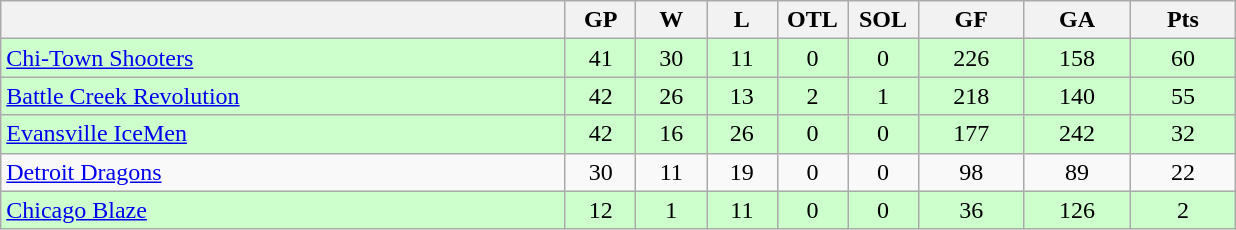<table class="wikitable">
<tr>
<th width="40%" bgcolor="#e0e0e0"></th>
<th width="5%" bgcolor="#e0e0e0">GP</th>
<th width="5%" bgcolor="#e0e0e0">W</th>
<th width="5%" bgcolor="#e0e0e0">L</th>
<th width="5%" bgcolor="#e0e0e0">OTL</th>
<th width="5%" bgcolor="#e0e0e0">SOL</th>
<th width="7.5%" bgcolor="#e0e0e0">GF</th>
<th width="7.5%" bgcolor="#e0e0e0">GA</th>
<th width="7.5%" bgcolor="#e0e0e0">Pts</th>
</tr>
<tr align="center" bgcolor="#CCFFCC">
<td align="left"><a href='#'>Chi-Town Shooters</a></td>
<td>41</td>
<td>30</td>
<td>11</td>
<td>0</td>
<td>0</td>
<td>226</td>
<td>158</td>
<td>60</td>
</tr>
<tr align="center" bgcolor="#CCFFCC">
<td align="left"><a href='#'>Battle Creek Revolution</a></td>
<td>42</td>
<td>26</td>
<td>13</td>
<td>2</td>
<td>1</td>
<td>218</td>
<td>140</td>
<td>55</td>
</tr>
<tr align="center" bgcolor="#CCFFCC">
<td align="left"><a href='#'>Evansville IceMen</a></td>
<td>42</td>
<td>16</td>
<td>26</td>
<td>0</td>
<td>0</td>
<td>177</td>
<td>242</td>
<td>32</td>
</tr>
<tr align="center">
<td align="left"><a href='#'>Detroit Dragons</a></td>
<td>30</td>
<td>11</td>
<td>19</td>
<td>0</td>
<td>0</td>
<td>98</td>
<td>89</td>
<td>22</td>
</tr>
<tr align="center" bgcolor="#CCFFCC">
<td align="left"><a href='#'>Chicago Blaze</a></td>
<td>12</td>
<td>1</td>
<td>11</td>
<td>0</td>
<td>0</td>
<td>36</td>
<td>126</td>
<td>2</td>
</tr>
</table>
